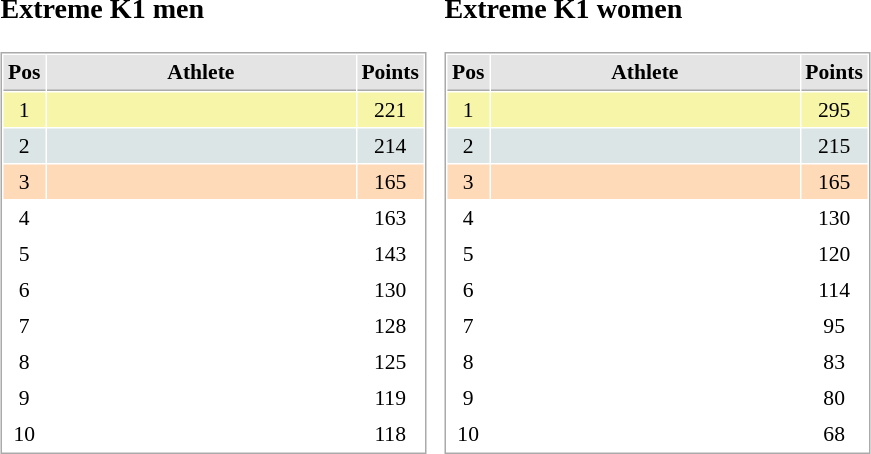<table border="0" cellspacing="10">
<tr>
<td><br><h3>Extreme K1 men</h3><table cellspacing="1" cellpadding="3" style="border:1px solid #AAAAAA;font-size:90%">
<tr bgcolor="#E4E4E4">
<th style="border-bottom:1px solid #AAAAAA" width=10>Pos</th>
<th style="border-bottom:1px solid #AAAAAA" width=200>Athlete</th>
<th style="border-bottom:1px solid #AAAAAA" width=20>Points</th>
</tr>
<tr align="center"  bgcolor="#F7F6A8">
<td>1</td>
<td align="left"></td>
<td>221</td>
</tr>
<tr align="center"  bgcolor="#DCE5E5">
<td>2</td>
<td align="left"></td>
<td>214</td>
</tr>
<tr align="center" bgcolor="#FFDAB9">
<td>3</td>
<td align="left"></td>
<td>165</td>
</tr>
<tr align="center">
<td>4</td>
<td align="left"></td>
<td>163</td>
</tr>
<tr align="center">
<td>5</td>
<td align="left"></td>
<td>143</td>
</tr>
<tr align="center">
<td>6</td>
<td align="left"></td>
<td>130</td>
</tr>
<tr align="center">
<td>7</td>
<td align="left"></td>
<td>128</td>
</tr>
<tr align="center">
<td>8</td>
<td align="left"></td>
<td>125</td>
</tr>
<tr align="center">
<td>9</td>
<td align="left"></td>
<td>119</td>
</tr>
<tr align="center">
<td>10</td>
<td align="left"></td>
<td>118</td>
</tr>
</table>
</td>
<td><br><h3>Extreme K1 women</h3><table cellspacing="1" cellpadding="3" style="border:1px solid #AAAAAA;font-size:90%">
<tr bgcolor="#E4E4E4">
<th style="border-bottom:1px solid #AAAAAA" width=10>Pos</th>
<th style="border-bottom:1px solid #AAAAAA" width=200>Athlete</th>
<th style="border-bottom:1px solid #AAAAAA" width=20>Points</th>
</tr>
<tr align="center"  bgcolor="#F7F6A8">
<td>1</td>
<td align="left"></td>
<td>295</td>
</tr>
<tr align="center"  bgcolor="#DCE5E5">
<td>2</td>
<td align="left"></td>
<td>215</td>
</tr>
<tr align="center" bgcolor="#FFDAB9">
<td>3</td>
<td align="left"></td>
<td>165</td>
</tr>
<tr align="center">
<td>4</td>
<td align="left"></td>
<td>130</td>
</tr>
<tr align="center">
<td>5</td>
<td align="left"></td>
<td>120</td>
</tr>
<tr align="center">
<td>6</td>
<td align="left"></td>
<td>114</td>
</tr>
<tr align="center">
<td>7</td>
<td align="left"></td>
<td>95</td>
</tr>
<tr align="center">
<td>8</td>
<td align="left"></td>
<td>83</td>
</tr>
<tr align="center">
<td>9</td>
<td align="left"></td>
<td>80</td>
</tr>
<tr align="center">
<td>10</td>
<td align="left"></td>
<td>68</td>
</tr>
</table>
</td>
</tr>
</table>
